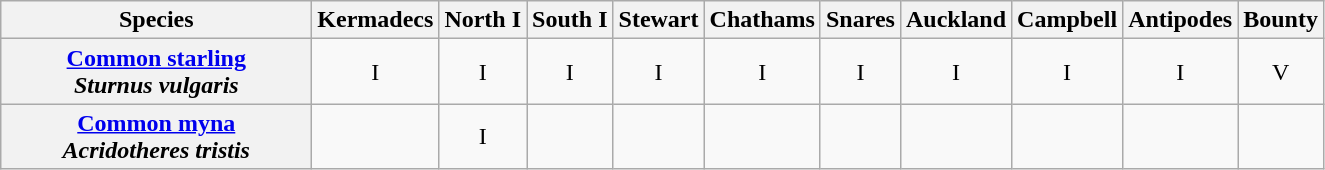<table class="wikitable" style="text-align:center">
<tr>
<th width="200">Species</th>
<th>Kermadecs</th>
<th>North I</th>
<th>South I</th>
<th>Stewart</th>
<th>Chathams</th>
<th>Snares</th>
<th>Auckland</th>
<th>Campbell</th>
<th>Antipodes</th>
<th>Bounty</th>
</tr>
<tr>
<th><a href='#'>Common starling</a><br><em>Sturnus vulgaris</em></th>
<td>I</td>
<td>I</td>
<td>I</td>
<td>I</td>
<td>I</td>
<td>I</td>
<td>I</td>
<td>I</td>
<td>I</td>
<td>V</td>
</tr>
<tr>
<th><a href='#'>Common myna</a><br><em>Acridotheres tristis</em></th>
<td></td>
<td>I</td>
<td></td>
<td></td>
<td></td>
<td></td>
<td></td>
<td></td>
<td></td>
<td></td>
</tr>
</table>
